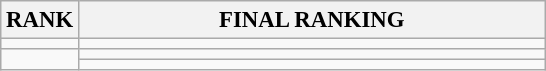<table class="wikitable" style="font-size:95%;">
<tr>
<th>RANK</th>
<th align="left" style="width: 20em">FINAL RANKING</th>
</tr>
<tr>
<td align="center"></td>
<td></td>
</tr>
<tr>
<td rowspan=2 align="center"></td>
<td></td>
</tr>
<tr>
<td></td>
</tr>
</table>
